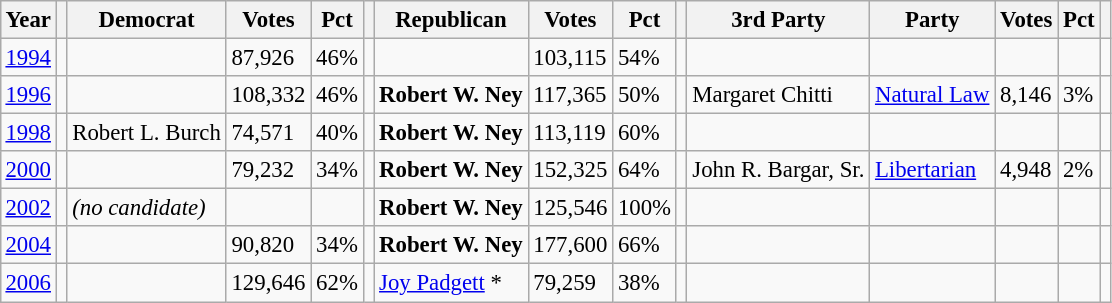<table class="wikitable" style="margin:0.5em ; font-size:95%">
<tr>
<th>Year</th>
<th></th>
<th>Democrat</th>
<th>Votes</th>
<th>Pct</th>
<th></th>
<th>Republican</th>
<th>Votes</th>
<th>Pct</th>
<th></th>
<th>3rd Party</th>
<th>Party</th>
<th>Votes</th>
<th>Pct</th>
<th></th>
</tr>
<tr>
<td><a href='#'>1994</a></td>
<td></td>
<td></td>
<td>87,926</td>
<td>46%</td>
<td></td>
<td></td>
<td>103,115</td>
<td>54%</td>
<td></td>
<td></td>
<td></td>
<td></td>
<td></td>
<td></td>
</tr>
<tr>
<td><a href='#'>1996</a></td>
<td></td>
<td></td>
<td>108,332</td>
<td>46%</td>
<td></td>
<td><strong>Robert W. Ney</strong></td>
<td>117,365</td>
<td>50%</td>
<td></td>
<td>Margaret Chitti</td>
<td><a href='#'>Natural Law</a></td>
<td>8,146</td>
<td>3%</td>
<td></td>
</tr>
<tr>
<td><a href='#'>1998</a></td>
<td></td>
<td>Robert L. Burch</td>
<td>74,571</td>
<td>40%</td>
<td></td>
<td><strong>Robert W. Ney</strong></td>
<td>113,119</td>
<td>60%</td>
<td></td>
<td></td>
<td></td>
<td></td>
<td></td>
<td></td>
</tr>
<tr>
<td><a href='#'>2000</a></td>
<td></td>
<td></td>
<td>79,232</td>
<td>34%</td>
<td></td>
<td><strong>Robert W. Ney</strong></td>
<td>152,325</td>
<td>64%</td>
<td></td>
<td>John R. Bargar, Sr.</td>
<td><a href='#'>Libertarian</a></td>
<td>4,948</td>
<td>2%</td>
<td></td>
</tr>
<tr>
<td><a href='#'>2002</a></td>
<td></td>
<td><em>(no candidate)</em></td>
<td></td>
<td></td>
<td></td>
<td><strong>Robert W. Ney</strong></td>
<td>125,546</td>
<td>100%</td>
<td></td>
<td></td>
<td></td>
<td></td>
<td></td>
<td></td>
</tr>
<tr>
<td><a href='#'>2004</a></td>
<td></td>
<td></td>
<td>90,820</td>
<td>34%</td>
<td></td>
<td><strong>Robert W. Ney</strong></td>
<td>177,600</td>
<td>66%</td>
<td></td>
<td></td>
<td></td>
<td></td>
<td></td>
<td></td>
</tr>
<tr>
<td><a href='#'>2006</a></td>
<td></td>
<td></td>
<td>129,646</td>
<td>62%</td>
<td></td>
<td><a href='#'>Joy Padgett</a> *</td>
<td>79,259</td>
<td>38%</td>
<td></td>
<td></td>
<td></td>
<td></td>
<td></td>
<td></td>
</tr>
</table>
